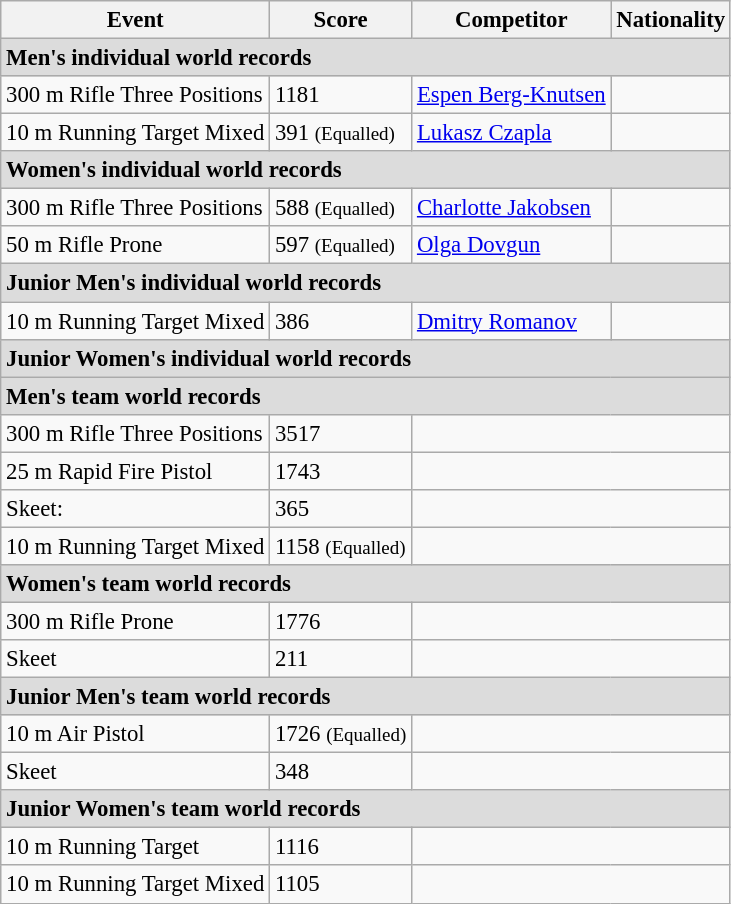<table class=wikitable style="width:470;font-size:95%">
<tr>
<th>Event</th>
<th>Score</th>
<th>Competitor</th>
<th>Nationality</th>
</tr>
<tr>
<td colspan=4 style="background:#dcdcdc"><strong>Men's individual world records</strong></td>
</tr>
<tr>
<td>300 m Rifle Three Positions</td>
<td>1181</td>
<td><a href='#'>Espen Berg-Knutsen</a></td>
<td></td>
</tr>
<tr>
<td>10 m Running Target Mixed</td>
<td>391 <small>(Equalled)</small></td>
<td><a href='#'>Lukasz Czapla</a></td>
<td></td>
</tr>
<tr>
<td colspan=4 style="background:#dcdcdc"><strong>Women's individual world records</strong></td>
</tr>
<tr>
<td>300 m Rifle Three Positions</td>
<td>588 <small>(Equalled)</small></td>
<td><a href='#'>Charlotte Jakobsen</a></td>
<td></td>
</tr>
<tr>
<td>50 m Rifle Prone</td>
<td>597 <small>(Equalled)</small></td>
<td><a href='#'>Olga Dovgun</a></td>
<td></td>
</tr>
<tr>
<td colspan=4 style="background:#dcdcdc"><strong>Junior Men's individual world records</strong></td>
</tr>
<tr>
<td>10 m Running Target Mixed</td>
<td>386</td>
<td><a href='#'>Dmitry Romanov</a></td>
<td></td>
</tr>
<tr>
<td colspan=4 style="background:#dcdcdc"><strong>Junior Women's individual world records</strong></td>
</tr>
<tr>
<td colspan=4 style="background:#dcdcdc"><strong>Men's team world records</strong></td>
</tr>
<tr>
<td>300 m Rifle Three Positions</td>
<td>3517</td>
<td colspan=2></td>
</tr>
<tr>
<td>25 m Rapid Fire Pistol</td>
<td>1743</td>
<td colspan=2></td>
</tr>
<tr>
<td>Skeet:</td>
<td>365</td>
<td colspan=2></td>
</tr>
<tr>
<td>10 m Running Target Mixed</td>
<td>1158 <small>(Equalled)</small></td>
<td colspan=2></td>
</tr>
<tr>
<td colspan=4 style="background:#dcdcdc"><strong>Women's team world records</strong></td>
</tr>
<tr>
<td>300 m Rifle Prone</td>
<td>1776</td>
<td colspan=2></td>
</tr>
<tr>
<td>Skeet</td>
<td>211</td>
<td colspan=2></td>
</tr>
<tr>
<td colspan=4 style="background:#dcdcdc"><strong>Junior Men's team world records</strong></td>
</tr>
<tr>
<td>10 m Air Pistol</td>
<td>1726 <small>(Equalled)</small></td>
<td colspan=2></td>
</tr>
<tr>
<td>Skeet</td>
<td>348</td>
<td colspan=2></td>
</tr>
<tr>
<td colspan=4 style="background:#dcdcdc"><strong>Junior Women's team world records</strong></td>
</tr>
<tr>
<td>10 m Running Target</td>
<td>1116</td>
<td colspan=2></td>
</tr>
<tr>
<td>10 m Running Target Mixed</td>
<td>1105</td>
<td colspan=2></td>
</tr>
</table>
